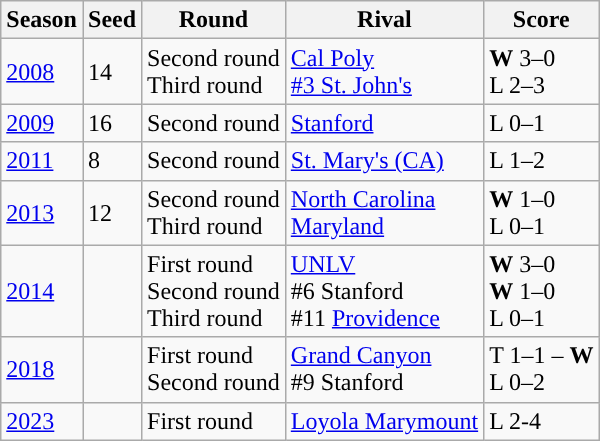<table class="wikitable">
<tr>
<th width=px>Season</th>
<th width=px>Seed</th>
<th width=px>Round</th>
<th width=px>Rival</th>
<th width=px>Score</th>
</tr>
<tr>
<td><a href='#'>2008</a></td>
<td>14</td>
<td>Second round<br>Third round</td>
<td><a href='#'>Cal Poly</a><br><a href='#'>#3 St. John's</a></td>
<td><strong>W</strong> 3–0<br>L 2–3</td>
</tr>
<tr>
<td><a href='#'>2009</a></td>
<td>16</td>
<td>Second round</td>
<td><a href='#'>Stanford</a></td>
<td>L 0–1</td>
</tr>
<tr>
<td><a href='#'>2011</a></td>
<td>8</td>
<td>Second round</td>
<td><a href='#'>St. Mary's (CA)</a></td>
<td>L 1–2 </td>
</tr>
<tr>
<td><a href='#'>2013</a></td>
<td>12</td>
<td>Second round<br>Third round</td>
<td><a href='#'>North Carolina</a><br><a href='#'>Maryland</a></td>
<td><strong>W</strong> 1–0<br>L 0–1</td>
</tr>
<tr>
<td><a href='#'>2014</a></td>
<td></td>
<td>First round<br>Second round<br>Third round</td>
<td><a href='#'>UNLV</a><br>#6 Stanford<br>#11 <a href='#'>Providence</a></td>
<td><strong>W</strong> 3–0<br><strong>W</strong> 1–0  <br>L 0–1</td>
</tr>
<tr>
<td><a href='#'>2018</a></td>
<td></td>
<td>First round<br>Second round</td>
<td><a href='#'>Grand Canyon</a><br>#9 Stanford</td>
<td>T 1–1 – <strong>W</strong>  <br>L 0–2</td>
</tr>
<tr>
<td><a href='#'>2023</a></td>
<td></td>
<td>First round</td>
<td><a href='#'>Loyola Marymount</a></td>
<td>L 2-4</td>
</tr>
</table>
